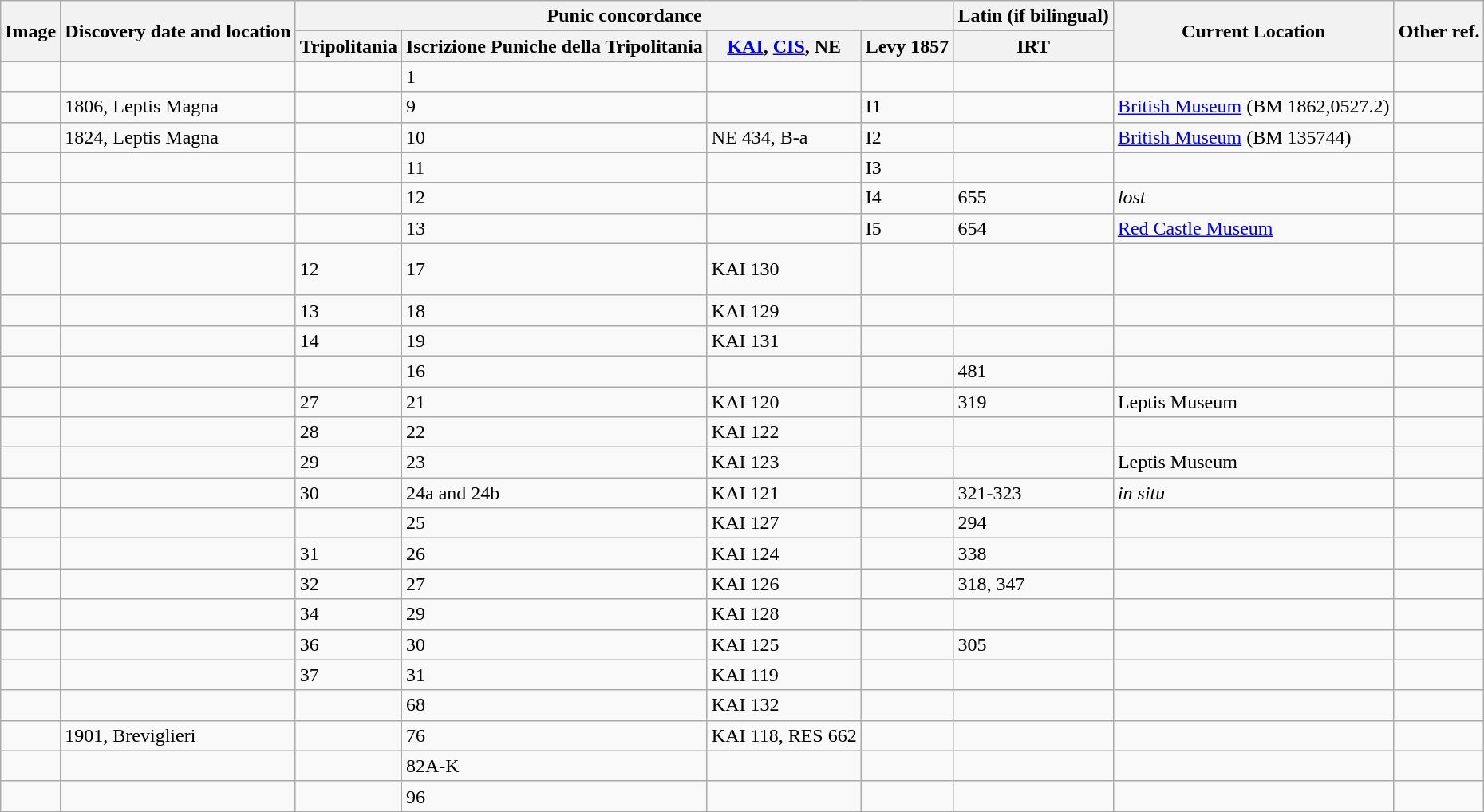<table class="wikitable">
<tr>
<th rowspan="2">Image</th>
<th rowspan="2">Discovery date and location</th>
<th colspan="4">Punic concordance</th>
<th>Latin (if bilingual)</th>
<th rowspan="2">Current Location</th>
<th rowspan="2">Other ref.</th>
</tr>
<tr>
<th>Tripolitania</th>
<th>Iscrizione Puniche della Tripolitania</th>
<th><a href='#'>KAI</a>, <a href='#'>CIS</a>, NE</th>
<th>Levy 1857</th>
<th>IRT</th>
</tr>
<tr>
<td></td>
<td></td>
<td></td>
<td>1</td>
<td></td>
<td></td>
<td></td>
<td></td>
<td></td>
</tr>
<tr>
<td></td>
<td>1806, Leptis Magna</td>
<td></td>
<td>9</td>
<td></td>
<td>I1</td>
<td></td>
<td><a href='#'>British Museum</a> (BM 1862,0527.2)</td>
<td></td>
</tr>
<tr>
<td></td>
<td>1824, Leptis Magna</td>
<td></td>
<td>10</td>
<td>NE 434, B-a</td>
<td>I2</td>
<td></td>
<td><a href='#'>British Museum</a> (BM 135744)</td>
<td></td>
</tr>
<tr>
<td></td>
<td></td>
<td></td>
<td>11</td>
<td></td>
<td>I3</td>
<td></td>
<td></td>
<td></td>
</tr>
<tr>
<td></td>
<td></td>
<td></td>
<td>12</td>
<td></td>
<td>I4</td>
<td>655</td>
<td><em>lost</em></td>
<td></td>
</tr>
<tr>
<td></td>
<td></td>
<td></td>
<td>13</td>
<td></td>
<td>I5</td>
<td>654</td>
<td><a href='#'>Red Castle Museum</a></td>
<td></td>
</tr>
<tr>
<td><br><br></td>
<td></td>
<td>12</td>
<td>17</td>
<td>KAI 130</td>
<td></td>
<td></td>
<td></td>
<td></td>
</tr>
<tr>
<td></td>
<td></td>
<td>13</td>
<td>18</td>
<td>KAI 129</td>
<td></td>
<td></td>
<td></td>
<td></td>
</tr>
<tr>
<td></td>
<td></td>
<td>14</td>
<td>19</td>
<td>KAI 131</td>
<td></td>
<td></td>
<td></td>
<td></td>
</tr>
<tr>
<td></td>
<td></td>
<td></td>
<td>16</td>
<td></td>
<td></td>
<td>481</td>
<td></td>
<td></td>
</tr>
<tr>
<td></td>
<td></td>
<td>27</td>
<td>21</td>
<td>KAI 120</td>
<td></td>
<td>319</td>
<td>Leptis Museum</td>
<td></td>
</tr>
<tr>
<td></td>
<td></td>
<td>28</td>
<td>22</td>
<td>KAI 122</td>
<td></td>
<td></td>
<td></td>
<td></td>
</tr>
<tr>
<td></td>
<td></td>
<td>29</td>
<td>23</td>
<td>KAI 123</td>
<td></td>
<td></td>
<td>Leptis Museum</td>
<td></td>
</tr>
<tr>
<td></td>
<td></td>
<td>30</td>
<td>24a and 24b</td>
<td>KAI 121</td>
<td></td>
<td>321-323</td>
<td><em>in situ</em></td>
<td></td>
</tr>
<tr>
<td></td>
<td></td>
<td></td>
<td>25</td>
<td>KAI 127</td>
<td></td>
<td>294</td>
<td></td>
<td></td>
</tr>
<tr>
<td></td>
<td></td>
<td>31</td>
<td>26</td>
<td>KAI 124</td>
<td></td>
<td>338</td>
<td></td>
<td></td>
</tr>
<tr>
<td></td>
<td></td>
<td>32</td>
<td>27</td>
<td>KAI 126</td>
<td></td>
<td>318, 347</td>
<td></td>
<td></td>
</tr>
<tr>
<td></td>
<td></td>
<td>34</td>
<td>29</td>
<td>KAI 128</td>
<td></td>
<td></td>
<td></td>
<td></td>
</tr>
<tr>
<td></td>
<td></td>
<td>36</td>
<td>30</td>
<td>KAI 125</td>
<td></td>
<td>305</td>
<td></td>
<td></td>
</tr>
<tr>
<td></td>
<td></td>
<td>37</td>
<td>31</td>
<td>KAI 119</td>
<td></td>
<td></td>
<td></td>
<td></td>
</tr>
<tr>
<td></td>
<td></td>
<td></td>
<td>68</td>
<td>KAI 132</td>
<td></td>
<td></td>
<td></td>
<td></td>
</tr>
<tr>
<td></td>
<td>1901,  Breviglieri</td>
<td></td>
<td>76</td>
<td>KAI 118, RES 662</td>
<td></td>
<td></td>
<td></td>
<td></td>
</tr>
<tr>
<td></td>
<td></td>
<td></td>
<td>82A-K</td>
<td></td>
<td></td>
<td></td>
<td></td>
<td></td>
</tr>
<tr>
<td></td>
<td></td>
<td></td>
<td>96</td>
<td></td>
<td></td>
<td></td>
<td></td>
<td></td>
</tr>
</table>
